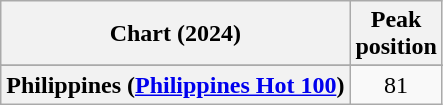<table class="wikitable sortable plainrowheaders" style="text-align:center">
<tr>
<th scope="col">Chart (2024)</th>
<th scope="col">Peak<br>position</th>
</tr>
<tr>
</tr>
<tr>
<th scope="row">Philippines (<a href='#'>Philippines Hot 100</a>)</th>
<td>81</td>
</tr>
</table>
